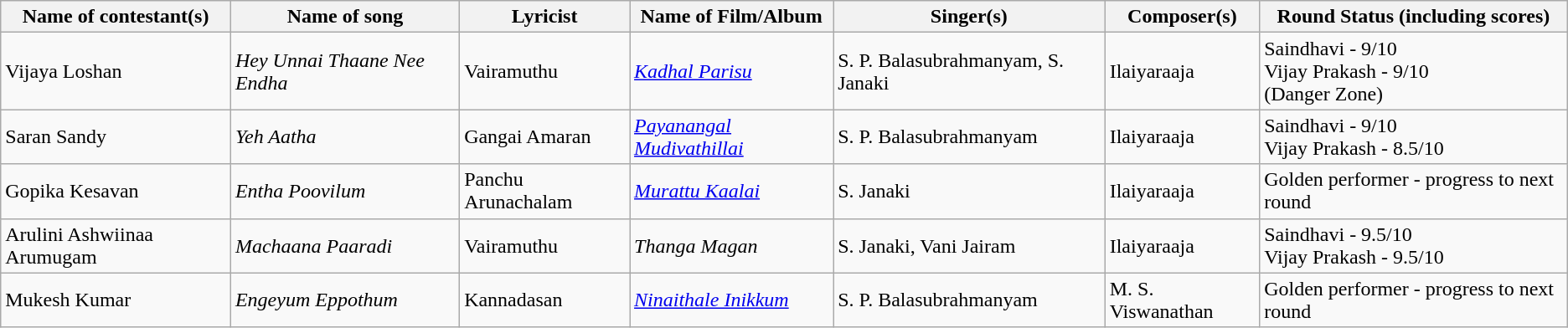<table class="wikitable">
<tr>
<th>Name of contestant(s)</th>
<th>Name of song</th>
<th>Lyricist</th>
<th>Name of Film/Album</th>
<th>Singer(s)</th>
<th>Composer(s)</th>
<th>Round Status (including scores)</th>
</tr>
<tr>
<td>Vijaya Loshan</td>
<td><em>Hey Unnai Thaane Nee Endha</em></td>
<td>Vairamuthu</td>
<td><a href='#'><em>Kadhal Parisu</em></a></td>
<td>S. P. Balasubrahmanyam, S. Janaki</td>
<td>Ilaiyaraaja</td>
<td>Saindhavi - 9/10<br>Vijay Prakash - 9/10<br>(Danger Zone)</td>
</tr>
<tr>
<td>Saran Sandy</td>
<td><em>Yeh Aatha</em></td>
<td>Gangai Amaran</td>
<td><a href='#'><em>Payanangal Mudivathillai</em></a></td>
<td>S. P. Balasubrahmanyam</td>
<td>Ilaiyaraaja</td>
<td>Saindhavi - 9/10<br>Vijay Prakash - 8.5/10</td>
</tr>
<tr>
<td>Gopika Kesavan</td>
<td><em>Entha Poovilum</em></td>
<td>Panchu Arunachalam</td>
<td><a href='#'><em>Murattu Kaalai</em></a></td>
<td>S. Janaki</td>
<td>Ilaiyaraaja</td>
<td>Golden performer - progress to next round</td>
</tr>
<tr>
<td>Arulini Ashwiinaa Arumugam</td>
<td><em>Machaana Paaradi</em></td>
<td>Vairamuthu</td>
<td><em>Thanga Magan</em></td>
<td>S. Janaki, Vani Jairam</td>
<td>Ilaiyaraaja</td>
<td>Saindhavi - 9.5/10<br>Vijay Prakash - 9.5/10</td>
</tr>
<tr>
<td>Mukesh Kumar</td>
<td><em>Engeyum Eppothum</em></td>
<td>Kannadasan</td>
<td><a href='#'><em>Ninaithale Inikkum</em></a></td>
<td>S. P. Balasubrahmanyam</td>
<td>M. S. Viswanathan</td>
<td>Golden performer - progress to next round</td>
</tr>
</table>
